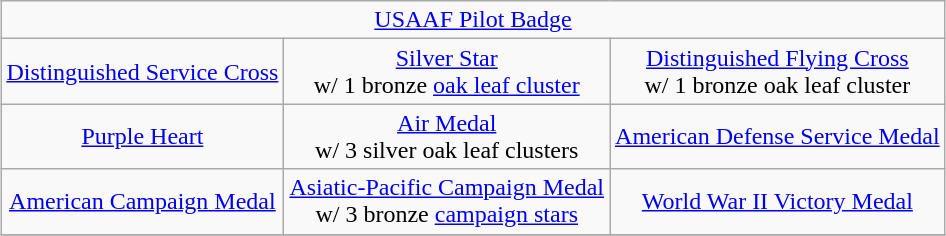<table class="wikitable" style="margin:1em auto; text-align:center">
<tr>
<td colspan="3" align="center"><a href='#'>USAAF Pilot Badge</a></td>
</tr>
<tr>
<td><a href='#'>Distinguished Service Cross</a></td>
<td><a href='#'>Silver Star</a><br>w/ 1 bronze <a href='#'>oak leaf cluster</a></td>
<td><a href='#'>Distinguished Flying Cross</a><br>w/ 1 bronze oak leaf cluster</td>
</tr>
<tr>
<td><a href='#'>Purple Heart</a></td>
<td><a href='#'>Air Medal</a><br>w/ 3 silver oak leaf clusters</td>
<td><a href='#'>American Defense Service Medal</a></td>
</tr>
<tr>
<td><a href='#'>American Campaign Medal</a></td>
<td><a href='#'>Asiatic-Pacific Campaign Medal</a><br>w/ 3 bronze <a href='#'>campaign stars</a></td>
<td><a href='#'>World War II Victory Medal</a></td>
</tr>
<tr>
</tr>
</table>
